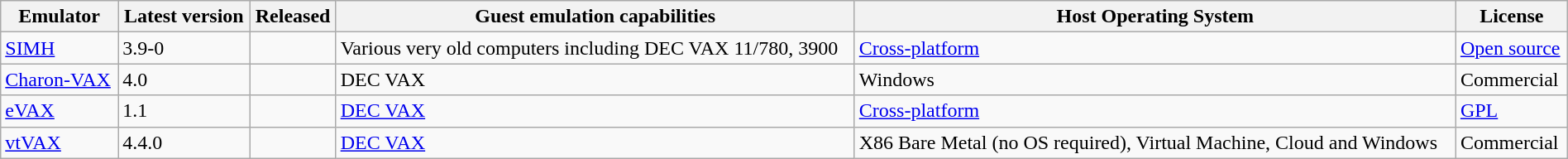<table class="wikitable sortable" style="width:100%">
<tr>
<th>Emulator</th>
<th>Latest version</th>
<th>Released</th>
<th>Guest emulation capabilities</th>
<th>Host Operating System</th>
<th>License</th>
</tr>
<tr>
<td><a href='#'>SIMH</a></td>
<td>3.9-0</td>
<td></td>
<td>Various very old computers including DEC VAX 11/780, 3900</td>
<td><a href='#'>Cross-platform</a></td>
<td><a href='#'>Open source</a></td>
</tr>
<tr>
<td><a href='#'>Charon-VAX</a></td>
<td>4.0</td>
<td></td>
<td>DEC VAX</td>
<td>Windows</td>
<td>Commercial</td>
</tr>
<tr>
<td><a href='#'>eVAX</a></td>
<td>1.1</td>
<td></td>
<td><a href='#'>DEC VAX</a></td>
<td><a href='#'>Cross-platform</a></td>
<td><a href='#'>GPL</a></td>
</tr>
<tr>
<td><a href='#'>vtVAX</a></td>
<td>4.4.0</td>
<td></td>
<td><a href='#'>DEC VAX</a></td>
<td>X86 Bare Metal (no OS required), Virtual Machine, Cloud and Windows</td>
<td>Commercial</td>
</tr>
</table>
